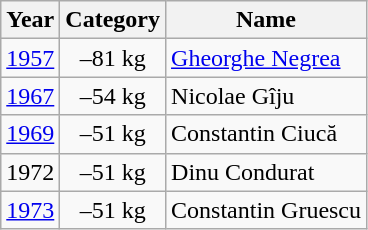<table class="wikitable" align=center>
<tr>
<th>Year</th>
<th>Category</th>
<th>Name</th>
</tr>
<tr>
<td class="wikitable" align=center><a href='#'>1957</a></td>
<td class="wikitable" align=center>–81 kg</td>
<td><a href='#'>Gheorghe Negrea</a></td>
</tr>
<tr>
<td class="wikitable" align=center><a href='#'>1967</a></td>
<td class="wikitable" align=center>–54 kg</td>
<td>Nicolae Gîju</td>
</tr>
<tr>
<td class="wikitable" align=center><a href='#'>1969</a></td>
<td class="wikitable" align=center>–51 kg</td>
<td>Constantin Ciucă</td>
</tr>
<tr>
<td class="wikitable" align=center>1972</td>
<td class="wikitable" align=center>–51 kg</td>
<td>Dinu Condurat</td>
</tr>
<tr>
<td class="wikitable" align=center><a href='#'>1973</a></td>
<td class="wikitable" align=center>–51 kg</td>
<td>Constantin Gruescu</td>
</tr>
</table>
